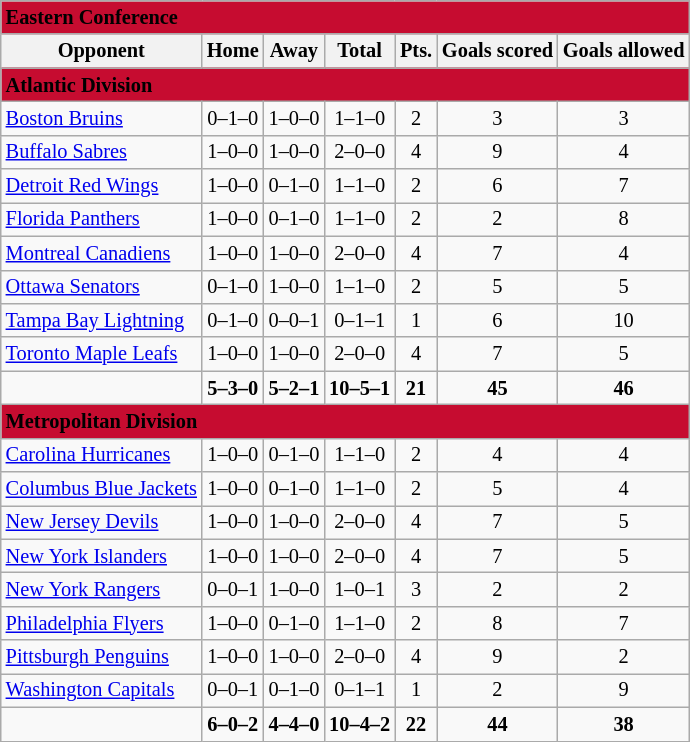<table class="wikitable" style="font-size: 85%; text-align: center">
<tr>
<td colspan="7" style="text-align:left; background:#c60c30"><span> <strong>Eastern Conference</strong> </span></td>
</tr>
<tr>
<th>Opponent</th>
<th>Home</th>
<th>Away</th>
<th>Total</th>
<th>Pts.</th>
<th>Goals scored</th>
<th>Goals allowed</th>
</tr>
<tr>
<td colspan="7" style="text-align:left; background:#c60c30"><span> <strong>Atlantic Division</strong> </span></td>
</tr>
<tr>
<td style="text-align:left"><a href='#'>Boston Bruins</a></td>
<td>0–1–0</td>
<td>1–0–0</td>
<td>1–1–0</td>
<td>2</td>
<td>3</td>
<td>3</td>
</tr>
<tr>
<td style="text-align:left"><a href='#'>Buffalo Sabres</a></td>
<td>1–0–0</td>
<td>1–0–0</td>
<td>2–0–0</td>
<td>4</td>
<td>9</td>
<td>4</td>
</tr>
<tr>
<td style="text-align:left"><a href='#'>Detroit Red Wings</a></td>
<td>1–0–0</td>
<td>0–1–0</td>
<td>1–1–0</td>
<td>2</td>
<td>6</td>
<td>7</td>
</tr>
<tr>
<td style="text-align:left"><a href='#'>Florida Panthers</a></td>
<td>1–0–0</td>
<td>0–1–0</td>
<td>1–1–0</td>
<td>2</td>
<td>2</td>
<td>8</td>
</tr>
<tr>
<td style="text-align:left"><a href='#'>Montreal Canadiens</a></td>
<td>1–0–0</td>
<td>1–0–0</td>
<td>2–0–0</td>
<td>4</td>
<td>7</td>
<td>4</td>
</tr>
<tr>
<td style="text-align:left"><a href='#'>Ottawa Senators</a></td>
<td>0–1–0</td>
<td>1–0–0</td>
<td>1–1–0</td>
<td>2</td>
<td>5</td>
<td>5</td>
</tr>
<tr>
<td style="text-align:left"><a href='#'>Tampa Bay Lightning</a></td>
<td>0–1–0</td>
<td>0–0–1</td>
<td>0–1–1</td>
<td>1</td>
<td>6</td>
<td>10</td>
</tr>
<tr>
<td style="text-align:left"><a href='#'>Toronto Maple Leafs</a></td>
<td>1–0–0</td>
<td>1–0–0</td>
<td>2–0–0</td>
<td>4</td>
<td>7</td>
<td>5</td>
</tr>
<tr style="font-weight:bold">
<td></td>
<td>5–3–0</td>
<td>5–2–1</td>
<td>10–5–1</td>
<td>21</td>
<td>45</td>
<td>46</td>
</tr>
<tr>
<td colspan="7" style="text-align:left; background:#c60c30"><span> <strong>Metropolitan Division</strong> </span></td>
</tr>
<tr>
<td style="text-align:left"><a href='#'>Carolina Hurricanes</a></td>
<td>1–0–0</td>
<td>0–1–0</td>
<td>1–1–0</td>
<td>2</td>
<td>4</td>
<td>4</td>
</tr>
<tr>
<td style="text-align:left"><a href='#'>Columbus Blue Jackets</a></td>
<td>1–0–0</td>
<td>0–1–0</td>
<td>1–1–0</td>
<td>2</td>
<td>5</td>
<td>4</td>
</tr>
<tr>
<td style="text-align:left"><a href='#'>New Jersey Devils</a></td>
<td>1–0–0</td>
<td>1–0–0</td>
<td>2–0–0</td>
<td>4</td>
<td>7</td>
<td>5</td>
</tr>
<tr>
<td style="text-align:left"><a href='#'>New York Islanders</a></td>
<td>1–0–0</td>
<td>1–0–0</td>
<td>2–0–0</td>
<td>4</td>
<td>7</td>
<td>5</td>
</tr>
<tr>
<td style="text-align:left"><a href='#'>New York Rangers</a></td>
<td>0–0–1</td>
<td>1–0–0</td>
<td>1–0–1</td>
<td>3</td>
<td>2</td>
<td>2</td>
</tr>
<tr>
<td style="text-align:left"><a href='#'>Philadelphia Flyers</a></td>
<td>1–0–0</td>
<td>0–1–0</td>
<td>1–1–0</td>
<td>2</td>
<td>8</td>
<td>7</td>
</tr>
<tr>
<td style="text-align:left"><a href='#'>Pittsburgh Penguins</a></td>
<td>1–0–0</td>
<td>1–0–0</td>
<td>2–0–0</td>
<td>4</td>
<td>9</td>
<td>2</td>
</tr>
<tr>
<td style="text-align:left"><a href='#'>Washington Capitals</a></td>
<td>0–0–1</td>
<td>0–1–0</td>
<td>0–1–1</td>
<td>1</td>
<td>2</td>
<td>9</td>
</tr>
<tr style="font-weight:bold">
<td></td>
<td>6–0–2</td>
<td>4–4–0</td>
<td>10–4–2</td>
<td>22</td>
<td>44</td>
<td>38</td>
</tr>
</table>
